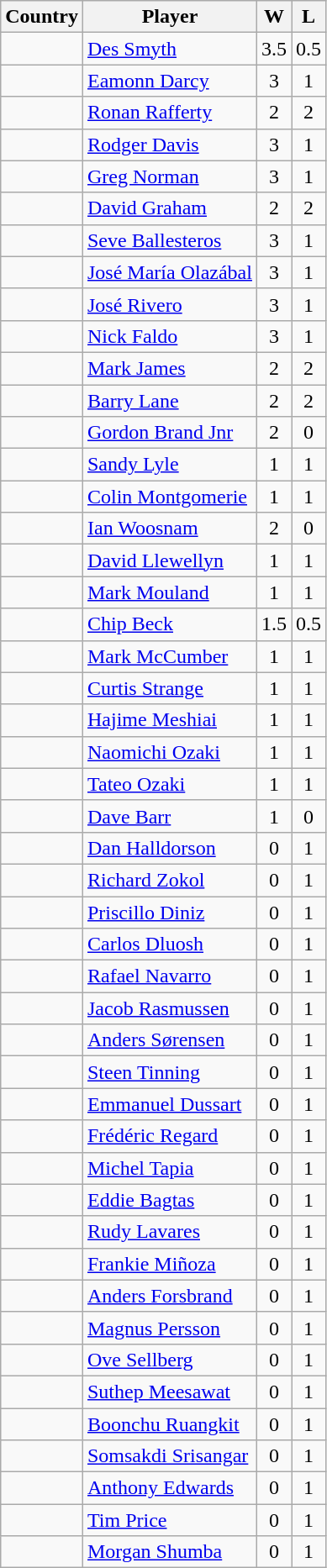<table class="wikitable sortable">
<tr>
<th>Country</th>
<th>Player</th>
<th>W</th>
<th>L</th>
</tr>
<tr>
<td></td>
<td><a href='#'>Des Smyth</a></td>
<td align=center>3.5</td>
<td align=center>0.5</td>
</tr>
<tr>
<td></td>
<td><a href='#'>Eamonn Darcy</a></td>
<td align=center>3</td>
<td align=center>1</td>
</tr>
<tr>
<td></td>
<td><a href='#'>Ronan Rafferty</a></td>
<td align=center>2</td>
<td align=center>2</td>
</tr>
<tr>
<td></td>
<td><a href='#'>Rodger Davis</a></td>
<td align=center>3</td>
<td align=center>1</td>
</tr>
<tr>
<td></td>
<td><a href='#'>Greg Norman</a></td>
<td align=center>3</td>
<td align=center>1</td>
</tr>
<tr>
<td></td>
<td><a href='#'>David Graham</a></td>
<td align=center>2</td>
<td align=center>2</td>
</tr>
<tr>
<td></td>
<td><a href='#'>Seve Ballesteros</a></td>
<td align=center>3</td>
<td align=center>1</td>
</tr>
<tr>
<td></td>
<td><a href='#'>José María Olazábal</a></td>
<td align=center>3</td>
<td align=center>1</td>
</tr>
<tr>
<td></td>
<td><a href='#'>José Rivero</a></td>
<td align=center>3</td>
<td align=center>1</td>
</tr>
<tr>
<td></td>
<td><a href='#'>Nick Faldo</a></td>
<td align=center>3</td>
<td align=center>1</td>
</tr>
<tr>
<td></td>
<td><a href='#'>Mark James</a></td>
<td align=center>2</td>
<td align=center>2</td>
</tr>
<tr>
<td></td>
<td><a href='#'>Barry Lane</a></td>
<td align=center>2</td>
<td align=center>2</td>
</tr>
<tr>
<td></td>
<td><a href='#'>Gordon Brand Jnr</a></td>
<td align=center>2</td>
<td align=center>0</td>
</tr>
<tr>
<td></td>
<td><a href='#'>Sandy Lyle</a></td>
<td align=center>1</td>
<td align=center>1</td>
</tr>
<tr>
<td></td>
<td><a href='#'>Colin Montgomerie</a></td>
<td align=center>1</td>
<td align=center>1</td>
</tr>
<tr>
<td></td>
<td><a href='#'>Ian Woosnam</a></td>
<td align=center>2</td>
<td align=center>0</td>
</tr>
<tr>
<td></td>
<td><a href='#'>David Llewellyn</a></td>
<td align=center>1</td>
<td align=center>1</td>
</tr>
<tr>
<td></td>
<td><a href='#'>Mark Mouland</a></td>
<td align=center>1</td>
<td align=center>1</td>
</tr>
<tr>
<td></td>
<td><a href='#'>Chip Beck</a></td>
<td align=center>1.5</td>
<td align=center>0.5</td>
</tr>
<tr>
<td></td>
<td><a href='#'>Mark McCumber</a></td>
<td align=center>1</td>
<td align=center>1</td>
</tr>
<tr>
<td></td>
<td><a href='#'>Curtis Strange</a></td>
<td align=center>1</td>
<td align=center>1</td>
</tr>
<tr>
<td></td>
<td><a href='#'>Hajime Meshiai</a></td>
<td align=center>1</td>
<td align=center>1</td>
</tr>
<tr>
<td></td>
<td><a href='#'>Naomichi Ozaki</a></td>
<td align=center>1</td>
<td align=center>1</td>
</tr>
<tr>
<td></td>
<td><a href='#'>Tateo Ozaki</a></td>
<td align=center>1</td>
<td align=center>1</td>
</tr>
<tr>
<td></td>
<td><a href='#'>Dave Barr</a></td>
<td align=center>1</td>
<td align=center>0</td>
</tr>
<tr>
<td></td>
<td><a href='#'>Dan Halldorson</a></td>
<td align=center>0</td>
<td align=center>1</td>
</tr>
<tr>
<td></td>
<td><a href='#'>Richard Zokol</a></td>
<td align=center>0</td>
<td align=center>1</td>
</tr>
<tr>
<td></td>
<td><a href='#'>Priscillo Diniz</a></td>
<td align=center>0</td>
<td align=center>1</td>
</tr>
<tr>
<td></td>
<td><a href='#'>Carlos Dluosh</a></td>
<td align=center>0</td>
<td align=center>1</td>
</tr>
<tr>
<td></td>
<td><a href='#'>Rafael Navarro</a></td>
<td align=center>0</td>
<td align=center>1</td>
</tr>
<tr>
<td></td>
<td><a href='#'>Jacob Rasmussen</a></td>
<td align=center>0</td>
<td align=center>1</td>
</tr>
<tr>
<td></td>
<td><a href='#'>Anders Sørensen</a></td>
<td align=center>0</td>
<td align=center>1</td>
</tr>
<tr>
<td></td>
<td><a href='#'>Steen Tinning</a></td>
<td align=center>0</td>
<td align=center>1</td>
</tr>
<tr>
<td></td>
<td><a href='#'>Emmanuel Dussart</a></td>
<td align=center>0</td>
<td align=center>1</td>
</tr>
<tr>
<td></td>
<td><a href='#'>Frédéric Regard</a></td>
<td align=center>0</td>
<td align=center>1</td>
</tr>
<tr>
<td></td>
<td><a href='#'>Michel Tapia</a></td>
<td align=center>0</td>
<td align=center>1</td>
</tr>
<tr>
<td></td>
<td><a href='#'>Eddie Bagtas</a></td>
<td align=center>0</td>
<td align=center>1</td>
</tr>
<tr>
<td></td>
<td><a href='#'>Rudy Lavares</a></td>
<td align=center>0</td>
<td align=center>1</td>
</tr>
<tr>
<td></td>
<td><a href='#'>Frankie Miñoza</a></td>
<td align=center>0</td>
<td align=center>1</td>
</tr>
<tr>
<td></td>
<td><a href='#'>Anders Forsbrand</a></td>
<td align=center>0</td>
<td align=center>1</td>
</tr>
<tr>
<td></td>
<td><a href='#'>Magnus Persson</a></td>
<td align=center>0</td>
<td align=center>1</td>
</tr>
<tr>
<td></td>
<td><a href='#'>Ove Sellberg</a></td>
<td align=center>0</td>
<td align=center>1</td>
</tr>
<tr>
<td></td>
<td><a href='#'>Suthep Meesawat</a></td>
<td align=center>0</td>
<td align=center>1</td>
</tr>
<tr>
<td></td>
<td><a href='#'>Boonchu Ruangkit</a></td>
<td align=center>0</td>
<td align=center>1</td>
</tr>
<tr>
<td></td>
<td><a href='#'>Somsakdi Srisangar</a></td>
<td align=center>0</td>
<td align=center>1</td>
</tr>
<tr>
<td></td>
<td><a href='#'>Anthony Edwards</a></td>
<td align=center>0</td>
<td align=center>1</td>
</tr>
<tr>
<td></td>
<td><a href='#'>Tim Price</a></td>
<td align=center>0</td>
<td align=center>1</td>
</tr>
<tr>
<td></td>
<td><a href='#'>Morgan Shumba</a></td>
<td align=center>0</td>
<td align=center>1</td>
</tr>
</table>
